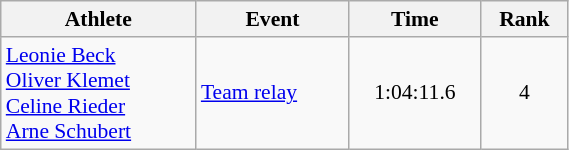<table class="wikitable" style="text-align:center; font-size:90%; width:30%;">
<tr>
<th>Athlete</th>
<th>Event</th>
<th>Time</th>
<th>Rank</th>
</tr>
<tr>
<td align=left><a href='#'>Leonie Beck</a><br><a href='#'>Oliver Klemet</a><br><a href='#'>Celine Rieder</a><br><a href='#'>Arne Schubert</a></td>
<td align=left><a href='#'>Team relay</a></td>
<td>1:04:11.6</td>
<td>4</td>
</tr>
</table>
